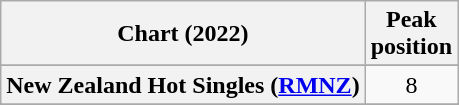<table class="wikitable sortable plainrowheaders" style="text-align:center">
<tr>
<th scope="col">Chart (2022)</th>
<th scope="col">Peak<br>position</th>
</tr>
<tr>
</tr>
<tr>
</tr>
<tr>
<th scope="row">New Zealand Hot Singles (<a href='#'>RMNZ</a>) </th>
<td>8</td>
</tr>
<tr>
</tr>
<tr>
</tr>
<tr>
</tr>
<tr>
</tr>
</table>
